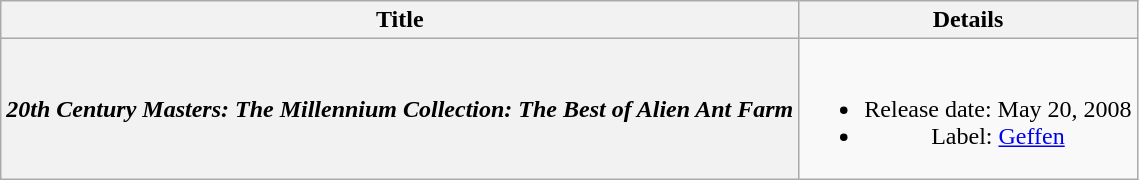<table class="wikitable plainrowheaders" style="text-align:center;">
<tr>
<th>Title</th>
<th>Details</th>
</tr>
<tr>
<th scope="row"><em>20th Century Masters: The Millennium Collection: The Best of Alien Ant Farm</em></th>
<td><br><ul><li>Release date: May 20, 2008</li><li>Label: <a href='#'>Geffen</a></li></ul></td>
</tr>
</table>
